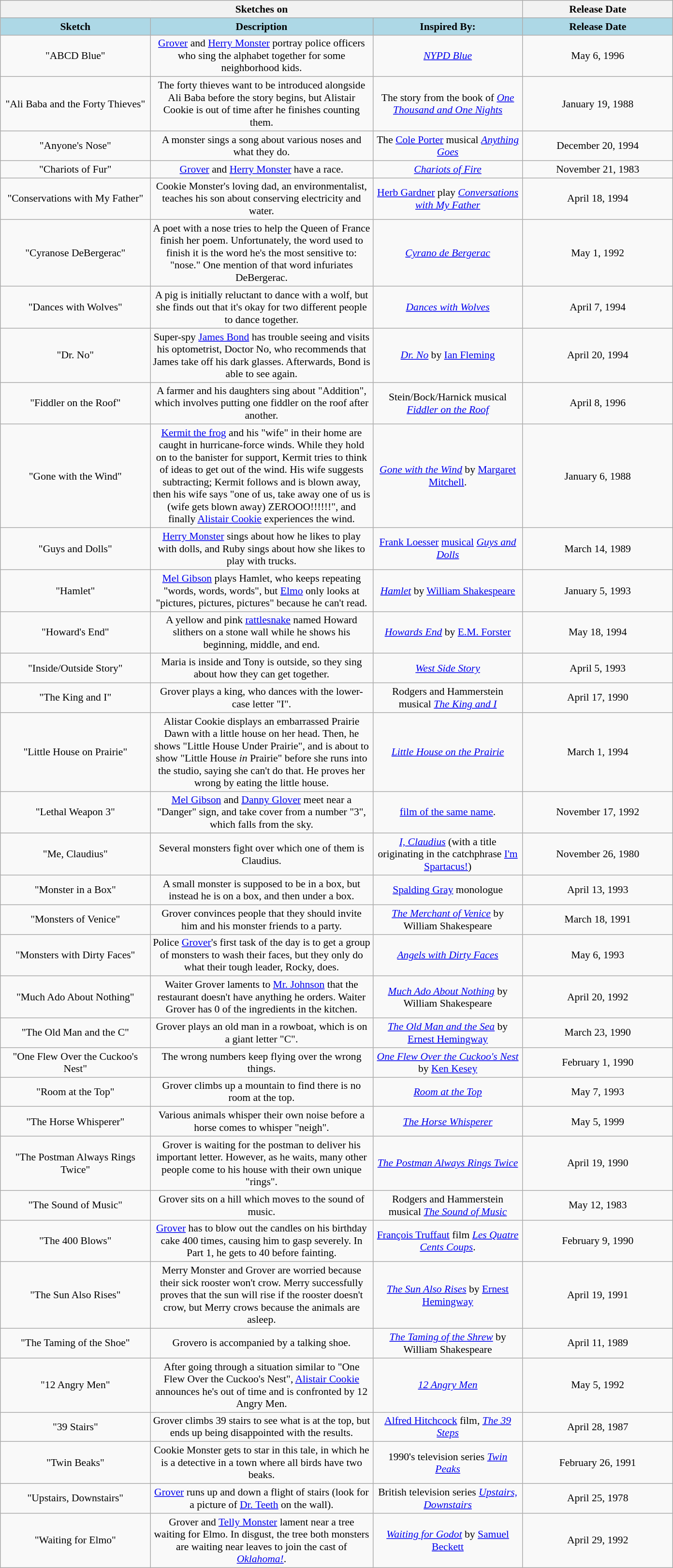<table class="wikitable" style="font-size: 90%"  class="wikitable" style="text-align:center;background-color:#eeeeee;" valign="middle">
<tr>
<th colspan=3>Sketches on</th>
<th>Release Date</th>
</tr>
<tr>
<th width="200" style="background-color:lightblue;">Sketch</th>
<th width="300" style="background-color:lightblue;">Description</th>
<th width="200" style="background-color:lightblue;">Inspired By:</th>
<th width="200" style="background-color:lightblue;">Release Date</th>
</tr>
<tr align="center" valign="middle">
<td>"ABCD Blue"</td>
<td><a href='#'>Grover</a> and <a href='#'>Herry Monster</a> portray police officers who sing the alphabet together for some neighborhood kids.</td>
<td><em><a href='#'>NYPD Blue</a></em></td>
<td>May 6, 1996</td>
</tr>
<tr align="center" valign="middle">
<td>"Ali Baba and the Forty Thieves"</td>
<td>The forty thieves want to be introduced alongside Ali Baba before the story begins, but Alistair Cookie is out of time after he finishes counting them.</td>
<td>The story from the book of <em><a href='#'>One Thousand and One Nights</a></em></td>
<td>January 19, 1988</td>
</tr>
<tr align="center" valign="middle">
<td>"Anyone's Nose"</td>
<td>A monster sings a song about various noses and what they do.</td>
<td>The <a href='#'>Cole Porter</a> musical <em><a href='#'>Anything Goes</a></em></td>
<td>December 20, 1994</td>
</tr>
<tr align="center" valign="middle">
<td>"Chariots of Fur"</td>
<td><a href='#'>Grover</a> and <a href='#'>Herry Monster</a> have a race.</td>
<td><em><a href='#'>Chariots of Fire</a></em></td>
<td>November 21, 1983</td>
</tr>
<tr align="center" valign="middle">
<td>"Conservations with My Father"</td>
<td>Cookie Monster's loving dad, an environmentalist, teaches his son about conserving electricity and water.</td>
<td><a href='#'>Herb Gardner</a> play <em><a href='#'>Conversations with My Father</a></em></td>
<td>April 18, 1994</td>
</tr>
<tr align="center" valign="middle">
<td>"Cyranose DeBergerac"</td>
<td>A poet with a  nose tries to help the Queen of France finish her poem. Unfortunately, the word used to finish it is the word he's the most sensitive to: "nose."  One mention of that word infuriates DeBergerac.</td>
<td><em><a href='#'>Cyrano de Bergerac</a></em></td>
<td>May 1, 1992</td>
</tr>
<tr align="center" valign="middle">
<td>"Dances with Wolves"</td>
<td>A pig is initially reluctant to dance with a wolf, but she finds out that it's okay for two different people to dance together.</td>
<td><em><a href='#'>Dances with Wolves</a></em></td>
<td>April 7, 1994</td>
</tr>
<tr align="center" valign="middle">
<td>"Dr. No"</td>
<td>Super-spy <a href='#'>James Bond</a> has trouble seeing and visits his optometrist, Doctor No, who recommends that James take off his dark glasses. Afterwards, Bond is able to see again.</td>
<td><em><a href='#'>Dr. No</a></em> by <a href='#'>Ian Fleming</a></td>
<td>April 20, 1994</td>
</tr>
<tr align="center" valign="middle">
<td>"Fiddler on the Roof"</td>
<td>A farmer and his daughters sing about "Addition", which involves putting one fiddler on the roof after another.</td>
<td>Stein/Bock/Harnick musical <em><a href='#'>Fiddler on the Roof</a></em></td>
<td>April 8, 1996</td>
</tr>
<tr align="center" valign="middle">
<td>"Gone with the Wind"</td>
<td><a href='#'>Kermit the frog</a> and his "wife" in their home are caught in hurricane-force winds.  While they hold on to the banister for support, Kermit tries to think of ideas to get out of the wind.  His wife suggests subtracting; Kermit follows and is blown away, then his wife says "one of us, take away one of us is (wife gets blown away) ZEROOO!!!!!!", and finally <a href='#'>Alistair Cookie</a> experiences the wind.</td>
<td><em><a href='#'>Gone with the Wind</a></em> by <a href='#'>Margaret Mitchell</a>.</td>
<td>January 6, 1988</td>
</tr>
<tr align="center" valign="middle">
<td>"Guys and Dolls"</td>
<td><a href='#'>Herry Monster</a> sings about how he likes to play with dolls, and Ruby sings about how she likes to play with trucks.</td>
<td><a href='#'>Frank Loesser</a> <a href='#'>musical</a> <em><a href='#'>Guys and Dolls</a></em></td>
<td>March 14, 1989</td>
</tr>
<tr align="center" valign="middle">
<td>"Hamlet"</td>
<td><a href='#'>Mel Gibson</a> plays Hamlet, who keeps repeating "words, words, words", but <a href='#'>Elmo</a> only looks at "pictures, pictures, pictures" because he can't read.</td>
<td><em><a href='#'>Hamlet</a></em> by <a href='#'>William Shakespeare</a></td>
<td>January 5, 1993</td>
</tr>
<tr align="center" valign="middle">
<td>"Howard's End"</td>
<td>A yellow and pink <a href='#'>rattlesnake</a> named Howard slithers on a stone wall while he shows his beginning, middle, and end.</td>
<td><em><a href='#'>Howards End</a></em> by <a href='#'>E.M. Forster</a></td>
<td>May 18, 1994</td>
</tr>
<tr align="center" valign="middle">
<td>"Inside/Outside Story"</td>
<td>Maria is inside and Tony is outside, so they sing about how they can get together.</td>
<td><em><a href='#'>West Side Story</a></em></td>
<td>April 5, 1993</td>
</tr>
<tr align="center" valign="middle">
<td>"The King and I"</td>
<td>Grover plays a king, who dances with the lower-case letter "I".</td>
<td>Rodgers and Hammerstein musical <em><a href='#'>The King and I</a></em></td>
<td>April 17, 1990</td>
</tr>
<tr align="center" valign="middle">
<td>"Little House on Prairie"</td>
<td>Alistar Cookie displays an embarrassed Prairie Dawn with a little house on her head. Then, he shows "Little House Under Prairie", and is about to show "Little House <em>in</em> Prairie" before she runs into the studio, saying she can't do that. He proves her wrong by eating the little house.</td>
<td><em><a href='#'>Little House on the Prairie</a></em></td>
<td>March 1, 1994</td>
</tr>
<tr align="center" valign="middle">
<td>"Lethal Weapon 3"</td>
<td><a href='#'>Mel Gibson</a> and <a href='#'>Danny Glover</a> meet near a "Danger" sign, and take cover from a number "3", which falls from the sky.</td>
<td><a href='#'>film of the same name</a>.</td>
<td>November 17, 1992</td>
</tr>
<tr align="center" valign="middle">
<td>"Me, Claudius"</td>
<td>Several monsters fight over which one of them is Claudius.</td>
<td><em><a href='#'>I, Claudius</a></em> (with a title originating in the catchphrase <a href='#'>I'm Spartacus!</a>)</td>
<td>November 26, 1980</td>
</tr>
<tr align="center" valign="middle">
<td>"Monster in a Box"</td>
<td>A small monster is supposed to be in a box, but instead he is on a box, and then under a box.</td>
<td><a href='#'>Spalding Gray</a> monologue</td>
<td>April 13, 1993</td>
</tr>
<tr align="center" valign="middle">
<td>"Monsters of Venice"</td>
<td>Grover convinces people that they should invite him and his monster friends to a party.</td>
<td><em><a href='#'>The Merchant of Venice</a></em> by William Shakespeare</td>
<td>March 18, 1991</td>
</tr>
<tr align="center" valign="middle">
<td>"Monsters with Dirty Faces"</td>
<td>Police <a href='#'>Grover</a>'s first task of the day is to get a group of monsters to wash their faces, but they only do what their tough leader, Rocky, does.</td>
<td><em><a href='#'>Angels with Dirty Faces</a></em></td>
<td>May 6, 1993</td>
</tr>
<tr align="center" valign="middle">
<td>"Much Ado About Nothing"</td>
<td>Waiter Grover laments to <a href='#'>Mr. Johnson</a> that the restaurant doesn't have anything he orders. Waiter Grover has 0 of the ingredients in the kitchen.</td>
<td><em><a href='#'>Much Ado About Nothing</a></em> by William Shakespeare</td>
<td>April 20, 1992</td>
</tr>
<tr align="center" valign="middle">
<td>"The Old Man and the C"</td>
<td>Grover plays an old man in a rowboat, which is on a giant letter "C".</td>
<td><em><a href='#'>The Old Man and the Sea</a></em> by <a href='#'>Ernest Hemingway</a></td>
<td>March 23, 1990</td>
</tr>
<tr align="center" valign="middle">
<td>"One Flew Over the Cuckoo's Nest"</td>
<td>The wrong numbers keep flying over the wrong things.</td>
<td><em><a href='#'>One Flew Over the Cuckoo's Nest</a></em> by <a href='#'>Ken Kesey</a></td>
<td>February 1, 1990</td>
</tr>
<tr align="center" valign="middle">
<td>"Room at the Top"</td>
<td>Grover climbs up a mountain to find there is no room at the top.</td>
<td><em><a href='#'>Room at the Top</a></em></td>
<td>May 7, 1993</td>
</tr>
<tr align="center" valign="middle">
<td>"The Horse Whisperer"</td>
<td>Various animals whisper their own noise before a horse comes to whisper "neigh".</td>
<td><em><a href='#'>The Horse Whisperer</a></em></td>
<td>May 5, 1999</td>
</tr>
<tr align="center" valign="middle">
<td>"The Postman Always Rings Twice"</td>
<td>Grover is waiting for the postman to deliver his important letter. However, as he waits, many other people come to his house with their own unique "rings".</td>
<td><em><a href='#'>The Postman Always Rings Twice</a></em></td>
<td>April 19, 1990</td>
</tr>
<tr align="center" valign="middle">
<td>"The Sound of Music"</td>
<td>Grover sits on a hill which moves to the sound of music.</td>
<td>Rodgers and Hammerstein musical <em><a href='#'>The Sound of Music</a></em></td>
<td>May 12, 1983</td>
</tr>
<tr align="center" valign="middle">
<td>"The 400 Blows"</td>
<td><a href='#'>Grover</a> has to blow out the candles on his birthday cake 400 times, causing him to gasp severely. In Part 1, he gets to 40 before fainting.</td>
<td><a href='#'>François Truffaut</a> film <em><a href='#'>Les Quatre Cents Coups</a></em>.</td>
<td>February 9, 1990</td>
</tr>
<tr align="center" valign="middle">
<td>"The Sun Also Rises"</td>
<td>Merry Monster and Grover are worried because their sick rooster won't crow. Merry successfully proves that the sun will rise if the rooster doesn't crow, but Merry crows because the animals are asleep.</td>
<td><em><a href='#'>The Sun Also Rises</a></em> by <a href='#'>Ernest Hemingway</a></td>
<td>April 19, 1991</td>
</tr>
<tr align="center" valign="middle">
<td>"The Taming of the Shoe"</td>
<td>Grovero is accompanied by a talking shoe.</td>
<td><em><a href='#'>The Taming of the Shrew</a></em> by William Shakespeare</td>
<td>April 11, 1989</td>
</tr>
<tr align="center" valign="middle">
<td>"12 Angry Men"</td>
<td>After going through a situation similar to "One Flew Over the Cuckoo's Nest", <a href='#'>Alistair Cookie</a> announces he's out of time and is confronted by 12 Angry Men.</td>
<td><em><a href='#'>12 Angry Men</a></em></td>
<td>May 5, 1992</td>
</tr>
<tr align="center" valign="middle">
<td>"39 Stairs"</td>
<td>Grover climbs 39 stairs to see what is at the top, but ends up being disappointed with the results.</td>
<td><a href='#'>Alfred Hitchcock</a> film, <em><a href='#'>The 39 Steps</a></em></td>
<td>April 28, 1987</td>
</tr>
<tr align="center" valign="middle">
<td>"Twin Beaks"</td>
<td>Cookie Monster gets to star in this tale, in which he is a detective in a town where all birds have two beaks.</td>
<td>1990's television series <em><a href='#'>Twin Peaks</a></em></td>
<td>February 26, 1991</td>
</tr>
<tr align="center" valign="middle">
<td>"Upstairs, Downstairs"</td>
<td><a href='#'>Grover</a> runs up and down a flight of stairs (look for a picture of <a href='#'>Dr. Teeth</a> on the wall).</td>
<td>British television series <em><a href='#'>Upstairs, Downstairs</a></em></td>
<td>April 25, 1978</td>
</tr>
<tr align="center" valign="middle">
<td>"Waiting for Elmo"</td>
<td>Grover and <a href='#'>Telly Monster</a> lament near a tree waiting for Elmo. In disgust, the tree both monsters are waiting near leaves to join the cast of <em><a href='#'>Oklahoma!</a></em>.</td>
<td><em><a href='#'>Waiting for Godot</a></em> by <a href='#'>Samuel Beckett</a></td>
<td>April 29, 1992</td>
</tr>
</table>
